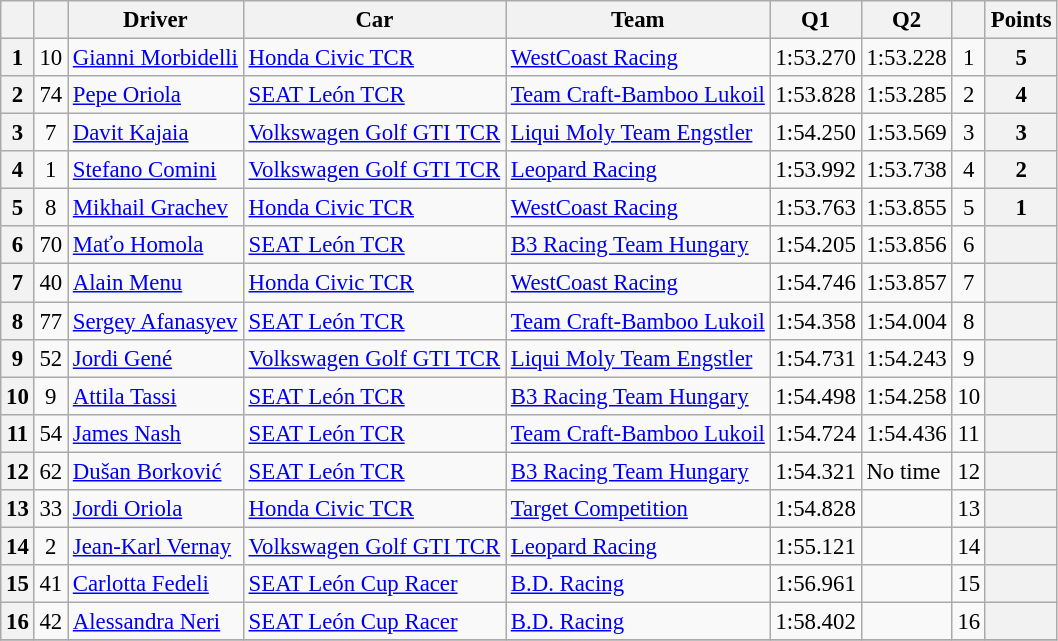<table class="wikitable sortable" style="font-size:95%">
<tr>
<th></th>
<th></th>
<th>Driver</th>
<th>Car</th>
<th>Team</th>
<th>Q1</th>
<th>Q2</th>
<th></th>
<th>Points</th>
</tr>
<tr>
<th>1</th>
<td align=center>10</td>
<td> <a href='#'>Gianni Morbidelli</a></td>
<td><a href='#'>Honda Civic TCR</a></td>
<td> <a href='#'>WestCoast Racing</a></td>
<td>1:53.270</td>
<td>1:53.228</td>
<td align=center>1</td>
<th>5</th>
</tr>
<tr>
<th>2</th>
<td align=center>74</td>
<td> <a href='#'>Pepe Oriola</a></td>
<td><a href='#'>SEAT León TCR</a></td>
<td> <a href='#'>Team Craft-Bamboo Lukoil</a></td>
<td>1:53.828</td>
<td>1:53.285</td>
<td align=center>2</td>
<th>4</th>
</tr>
<tr>
<th>3</th>
<td align=center>7</td>
<td> <a href='#'>Davit Kajaia</a></td>
<td><a href='#'>Volkswagen Golf GTI TCR</a></td>
<td> <a href='#'>Liqui Moly Team Engstler</a></td>
<td>1:54.250</td>
<td>1:53.569</td>
<td align=center>3</td>
<th>3</th>
</tr>
<tr>
<th>4</th>
<td align=center>1</td>
<td> <a href='#'>Stefano Comini</a></td>
<td><a href='#'>Volkswagen Golf GTI TCR</a></td>
<td> <a href='#'>Leopard Racing</a></td>
<td>1:53.992</td>
<td>1:53.738</td>
<td align=center>4</td>
<th>2</th>
</tr>
<tr>
<th>5</th>
<td align=center>8</td>
<td> <a href='#'>Mikhail Grachev</a></td>
<td><a href='#'>Honda Civic TCR</a></td>
<td> <a href='#'>WestCoast Racing</a></td>
<td>1:53.763</td>
<td>1:53.855</td>
<td align=center>5</td>
<th>1</th>
</tr>
<tr>
<th>6</th>
<td align=center>70</td>
<td> <a href='#'>Maťo Homola</a></td>
<td><a href='#'>SEAT León TCR</a></td>
<td> <a href='#'>B3 Racing Team Hungary</a></td>
<td>1:54.205</td>
<td>1:53.856</td>
<td align=center>6</td>
<th></th>
</tr>
<tr>
<th>7</th>
<td align=center>40</td>
<td> <a href='#'>Alain Menu</a></td>
<td><a href='#'>Honda Civic TCR</a></td>
<td> <a href='#'>WestCoast Racing</a></td>
<td>1:54.746</td>
<td>1:53.857</td>
<td align=center>7</td>
<th></th>
</tr>
<tr>
<th>8</th>
<td align=center>77</td>
<td> <a href='#'>Sergey Afanasyev</a></td>
<td><a href='#'>SEAT León TCR</a></td>
<td> <a href='#'>Team Craft-Bamboo Lukoil</a></td>
<td>1:54.358</td>
<td>1:54.004</td>
<td align=center>8</td>
<th></th>
</tr>
<tr>
<th>9</th>
<td align=center>52</td>
<td> <a href='#'>Jordi Gené</a></td>
<td><a href='#'>Volkswagen Golf GTI TCR</a></td>
<td> <a href='#'>Liqui Moly Team Engstler</a></td>
<td>1:54.731</td>
<td>1:54.243</td>
<td align=center>9</td>
<th></th>
</tr>
<tr>
<th>10</th>
<td align=center>9</td>
<td> <a href='#'>Attila Tassi</a></td>
<td><a href='#'>SEAT León TCR</a></td>
<td> <a href='#'>B3 Racing Team Hungary</a></td>
<td>1:54.498</td>
<td>1:54.258</td>
<td align=center>10</td>
<th></th>
</tr>
<tr>
<th>11</th>
<td align=center>54</td>
<td> <a href='#'>James Nash</a></td>
<td><a href='#'>SEAT León TCR</a></td>
<td> <a href='#'>Team Craft-Bamboo Lukoil</a></td>
<td>1:54.724</td>
<td>1:54.436</td>
<td align=center>11</td>
<th></th>
</tr>
<tr>
<th>12</th>
<td align=center>62</td>
<td> <a href='#'>Dušan Borković</a></td>
<td><a href='#'>SEAT León TCR</a></td>
<td> <a href='#'>B3 Racing Team Hungary</a></td>
<td>1:54.321</td>
<td>No time</td>
<td align=center>12</td>
<th></th>
</tr>
<tr>
<th>13</th>
<td align=center>33</td>
<td> <a href='#'>Jordi Oriola</a></td>
<td><a href='#'>Honda Civic TCR</a></td>
<td> <a href='#'>Target Competition</a></td>
<td>1:54.828</td>
<td></td>
<td align=center>13</td>
<th></th>
</tr>
<tr>
<th>14</th>
<td align=center>2</td>
<td> <a href='#'>Jean-Karl Vernay</a></td>
<td><a href='#'>Volkswagen Golf GTI TCR</a></td>
<td> <a href='#'>Leopard Racing</a></td>
<td>1:55.121</td>
<td></td>
<td align=center>14</td>
<th></th>
</tr>
<tr>
<th>15</th>
<td align=center>41</td>
<td> <a href='#'>Carlotta Fedeli</a></td>
<td><a href='#'>SEAT León Cup Racer</a></td>
<td> <a href='#'>B.D. Racing</a></td>
<td>1:56.961</td>
<td></td>
<td align=center>15</td>
<th></th>
</tr>
<tr>
<th>16</th>
<td align=center>42</td>
<td> <a href='#'>Alessandra Neri</a></td>
<td><a href='#'>SEAT León Cup Racer</a></td>
<td> <a href='#'>B.D. Racing</a></td>
<td>1:58.402</td>
<td></td>
<td align=center>16</td>
<th></th>
</tr>
<tr>
</tr>
</table>
